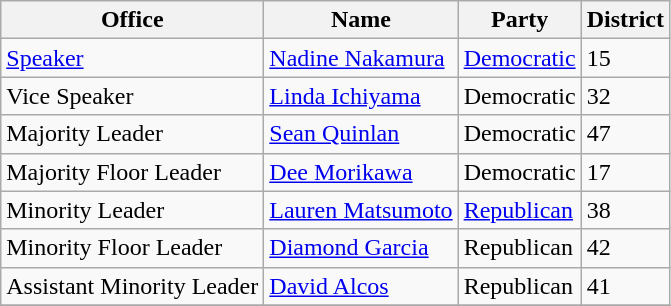<table class=wikitable>
<tr>
<th>Office</th>
<th>Name</th>
<th>Party</th>
<th>District</th>
</tr>
<tr>
<td><a href='#'>Speaker</a></td>
<td><a href='#'>Nadine Nakamura</a></td>
<td><a href='#'>Democratic</a></td>
<td>15</td>
</tr>
<tr>
<td>Vice Speaker</td>
<td><a href='#'>Linda Ichiyama</a></td>
<td>Democratic</td>
<td>32</td>
</tr>
<tr>
<td>Majority Leader</td>
<td><a href='#'>Sean Quinlan</a></td>
<td>Democratic</td>
<td>47</td>
</tr>
<tr>
<td>Majority Floor Leader</td>
<td><a href='#'>Dee Morikawa</a></td>
<td>Democratic</td>
<td>17</td>
</tr>
<tr>
<td>Minority Leader</td>
<td><a href='#'>Lauren Matsumoto</a></td>
<td><a href='#'>Republican</a></td>
<td>38</td>
</tr>
<tr>
<td>Minority Floor Leader</td>
<td><a href='#'>Diamond Garcia</a></td>
<td>Republican</td>
<td>42</td>
</tr>
<tr>
<td>Assistant Minority Leader</td>
<td><a href='#'>David Alcos</a></td>
<td>Republican</td>
<td>41</td>
</tr>
<tr>
</tr>
</table>
